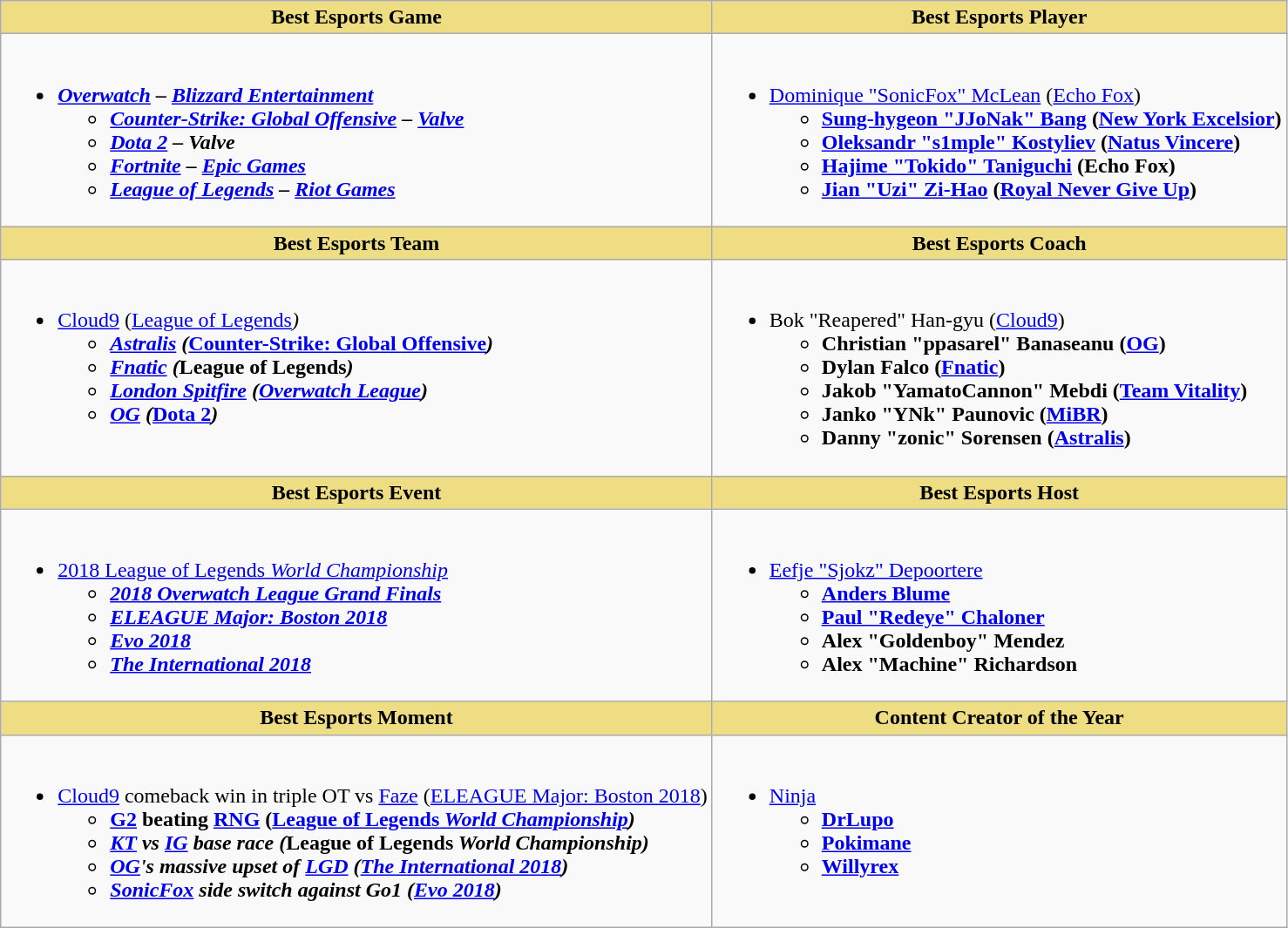<table class=wikitable>
<tr>
<th style="background:#eedd82">Best Esports Game</th>
<th style="background:#eedd82">Best Esports Player</th>
</tr>
<tr>
<td valign="top"><br><ul><li><strong><em><a href='#'>Overwatch</a><em> – <a href='#'>Blizzard Entertainment</a><strong><ul><li></em><a href='#'>Counter-Strike: Global Offensive</a><em> – <a href='#'>Valve</a></li><li></em><a href='#'>Dota 2</a><em> – Valve</li><li></em><a href='#'>Fortnite</a><em> – <a href='#'>Epic Games</a></li><li></em><a href='#'>League of Legends</a><em> – <a href='#'>Riot Games</a></li></ul></li></ul></td>
<td valign="top"><br><ul><li></strong><a href='#'>Dominique "SonicFox" McLean</a> (<a href='#'>Echo Fox</a>)<strong><ul><li><a href='#'>Sung-hygeon "JJoNak" Bang</a> (<a href='#'>New York Excelsior</a>)</li><li><a href='#'>Oleksandr "s1mple" Kostyliev</a> (<a href='#'>Natus Vincere</a>)</li><li><a href='#'>Hajime "Tokido" Taniguchi</a> (Echo Fox)</li><li><a href='#'>Jian "Uzi" Zi-Hao</a> (<a href='#'>Royal Never Give Up</a>)</li></ul></li></ul></td>
</tr>
<tr>
<th style="background:#eedd82">Best Esports Team</th>
<th style="background:#eedd82">Best Esports Coach</th>
</tr>
<tr>
<td valign="top"><br><ul><li></strong><a href='#'>Cloud9</a> (</em><a href='#'>League of Legends</a><em>)<strong><ul><li><a href='#'>Astralis</a> (</em><a href='#'>Counter-Strike: Global Offensive</a><em>)</li><li><a href='#'>Fnatic</a> (</em>League of Legends<em>)</li><li><a href='#'>London Spitfire</a> (<a href='#'>Overwatch League</a>)</li><li><a href='#'>OG</a> (</em><a href='#'>Dota 2</a><em>)</li></ul></li></ul></td>
<td valign="top"><br><ul><li></strong>Bok "Reapered" Han-gyu (<a href='#'>Cloud9</a>)<strong><ul><li>Christian "ppasarel" Banaseanu (<a href='#'>OG</a>)</li><li>Dylan Falco (<a href='#'>Fnatic</a>)</li><li>Jakob "YamatoCannon" Mebdi (<a href='#'>Team Vitality</a>)</li><li>Janko "YNk" Paunovic (<a href='#'>MiBR</a>)</li><li>Danny "zonic" Sorensen (<a href='#'>Astralis</a>)</li></ul></li></ul></td>
</tr>
<tr>
<th style="background:#eedd82">Best Esports Event</th>
<th style="background:#eedd82">Best Esports Host</th>
</tr>
<tr>
<td valign="top"><br><ul><li></strong><a href='#'>2018 </em>League of Legends<em> World Championship</a><strong><ul><li><a href='#'>2018 Overwatch League Grand Finals</a></li><li><a href='#'>ELEAGUE Major: Boston 2018</a></li><li><a href='#'>Evo 2018</a></li><li><a href='#'>The International 2018</a></li></ul></li></ul></td>
<td valign="top"><br><ul><li></strong><a href='#'>Eefje "Sjokz" Depoortere</a><strong><ul><li><a href='#'>Anders Blume</a></li><li><a href='#'>Paul "Redeye" Chaloner</a></li><li>Alex "Goldenboy" Mendez</li><li>Alex "Machine" Richardson</li></ul></li></ul></td>
</tr>
<tr>
<th style="background:#eedd82">Best Esports Moment</th>
<th style="background:#eedd82">Content Creator of the Year</th>
</tr>
<tr>
<td valign="top"><br><ul><li></strong><a href='#'>Cloud9</a> comeback win in triple OT vs <a href='#'>Faze</a> (<a href='#'>ELEAGUE Major: Boston 2018</a>)<strong><ul><li><a href='#'>G2</a> beating <a href='#'>RNG</a> (<a href='#'></em>League of Legends<em> World Championship</a>)</li><li><a href='#'>KT</a> vs <a href='#'>IG</a> base race (</em>League of Legends<em> World Championship)</li><li><a href='#'>OG</a>'s massive upset of <a href='#'>LGD</a> (<a href='#'>The International 2018</a>)</li><li><a href='#'>SonicFox</a> side switch against Go1 (<a href='#'>Evo 2018</a>)</li></ul></li></ul></td>
<td valign="top"><br><ul><li></strong><a href='#'>Ninja</a><strong><ul><li><a href='#'>DrLupo</a></li><li><a href='#'>Pokimane</a></li><li><a href='#'>Willyrex</a></li></ul></li></ul></td>
</tr>
</table>
